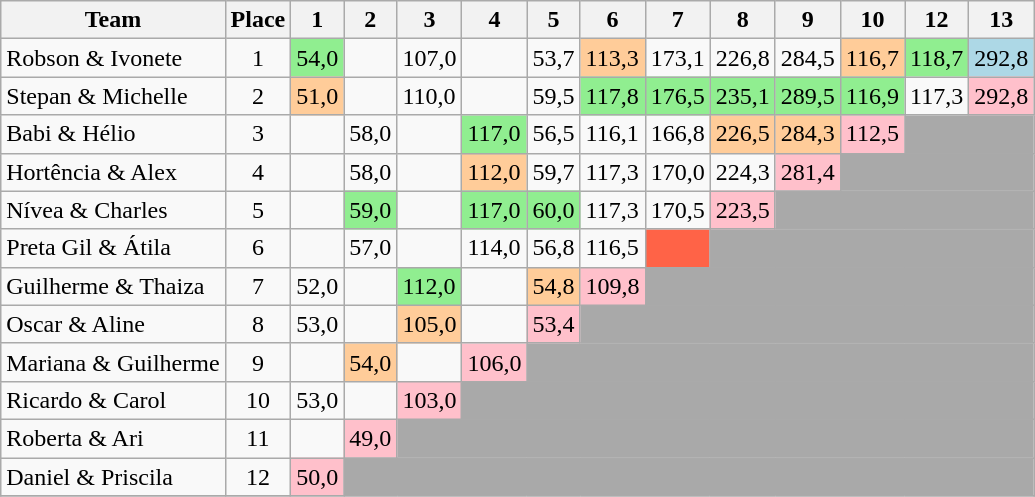<table class="wikitable" align="center">
<tr>
<th>Team</th>
<th>Place</th>
<th>1</th>
<th>2</th>
<th>3</th>
<th>4</th>
<th>5</th>
<th>6</th>
<th>7</th>
<th>8</th>
<th>9</th>
<th>10</th>
<th>12</th>
<th>13</th>
</tr>
<tr>
<td>Robson & Ivonete</td>
<td align="center">1</td>
<td bgcolor="lightgreen">54,0</td>
<td></td>
<td>107,0</td>
<td></td>
<td>53,7</td>
<td bgcolor="FFCC99">113,3</td>
<td>173,1</td>
<td>226,8</td>
<td>284,5</td>
<td bgcolor="FFCC99">116,7</td>
<td bgcolor="lightgreen">118,7</td>
<td bgcolor="lightblue">292,8</td>
</tr>
<tr>
<td>Stepan & Michelle</td>
<td align="center">2</td>
<td bgcolor="FFCC99">51,0</td>
<td></td>
<td>110,0</td>
<td></td>
<td>59,5</td>
<td bgcolor="lightgreen">117,8</td>
<td bgcolor="lightgreen">176,5</td>
<td bgcolor="lightgreen">235,1</td>
<td bgcolor="lightgreen">289,5</td>
<td bgcolor="lightgreen">116,9</td>
<td>117,3</td>
<td bgcolor="pink">292,8</td>
</tr>
<tr>
<td>Babi & Hélio</td>
<td align="center">3</td>
<td></td>
<td>58,0</td>
<td></td>
<td bgcolor="lightgreen">117,0</td>
<td>56,5</td>
<td>116,1</td>
<td>166,8</td>
<td bgcolor="FFCC99">226,5</td>
<td bgcolor="FFCC99">284,3</td>
<td bgcolor="pink">112,5</td>
<td colspan="2" bgcolor="darkgray"></td>
</tr>
<tr>
<td>Hortência & Alex</td>
<td align="center">4</td>
<td></td>
<td>58,0</td>
<td></td>
<td bgcolor="FFCC99">112,0</td>
<td>59,7</td>
<td>117,3</td>
<td>170,0</td>
<td>224,3</td>
<td bgcolor="pink">281,4</td>
<td colspan="3" bgcolor="darkgray"></td>
</tr>
<tr>
<td>Nívea & Charles</td>
<td align="center">5</td>
<td></td>
<td bgcolor="lightgreen">59,0</td>
<td></td>
<td bgcolor="lightgreen">117,0</td>
<td bgcolor="lightgreen">60,0</td>
<td>117,3</td>
<td>170,5</td>
<td bgcolor="pink">223,5</td>
<td colspan="4" bgcolor="darkgray"></td>
</tr>
<tr>
<td>Preta Gil & Átila</td>
<td align="center">6</td>
<td></td>
<td>57,0</td>
<td></td>
<td>114,0</td>
<td>56,8</td>
<td>116,5</td>
<td bgcolor="tomato"></td>
<td colspan="5" bgcolor="darkgray"></td>
</tr>
<tr>
<td>Guilherme & Thaiza</td>
<td align="center">7</td>
<td>52,0</td>
<td></td>
<td bgcolor="lightgreen">112,0</td>
<td></td>
<td bgcolor="FFCC99">54,8</td>
<td bgcolor="pink">109,8</td>
<td colspan="6" bgcolor="darkgray"></td>
</tr>
<tr>
<td>Oscar & Aline</td>
<td align="center">8</td>
<td>53,0</td>
<td></td>
<td bgcolor="FFCC99">105,0</td>
<td></td>
<td bgcolor="pink">53,4</td>
<td colspan="7" bgcolor="darkgray"></td>
</tr>
<tr>
<td>Mariana & Guilherme</td>
<td align="center">9</td>
<td></td>
<td bgcolor="FFCC99">54,0</td>
<td></td>
<td bgcolor="pink">106,0</td>
<td colspan="8" bgcolor="darkgray"></td>
</tr>
<tr>
<td>Ricardo & Carol</td>
<td align="center">10</td>
<td>53,0</td>
<td></td>
<td bgcolor="pink">103,0</td>
<td colspan="9" bgcolor="darkgray"></td>
</tr>
<tr>
<td>Roberta & Ari</td>
<td align="center">11</td>
<td></td>
<td bgcolor="pink">49,0</td>
<td colspan="10" bgcolor="darkgray"></td>
</tr>
<tr>
<td>Daniel & Priscila</td>
<td align="center">12</td>
<td bgcolor="pink">50,0</td>
<td colspan="11" bgcolor="darkgray"></td>
</tr>
<tr>
</tr>
</table>
